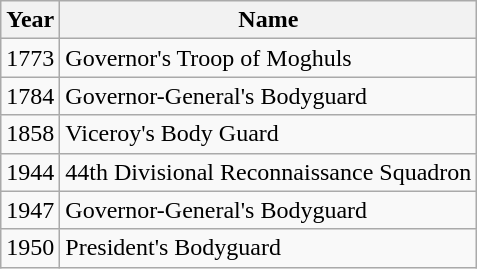<table class="wikitable">
<tr>
<th>Year</th>
<th>Name</th>
</tr>
<tr>
<td>1773</td>
<td>Governor's Troop of Moghuls</td>
</tr>
<tr>
<td>1784</td>
<td>Governor-General's Bodyguard</td>
</tr>
<tr>
<td>1858</td>
<td>Viceroy's Body Guard</td>
</tr>
<tr>
<td>1944</td>
<td>44th Divisional Reconnaissance Squadron</td>
</tr>
<tr>
<td>1947</td>
<td>Governor-General's Bodyguard</td>
</tr>
<tr>
<td>1950</td>
<td>President's Bodyguard</td>
</tr>
</table>
